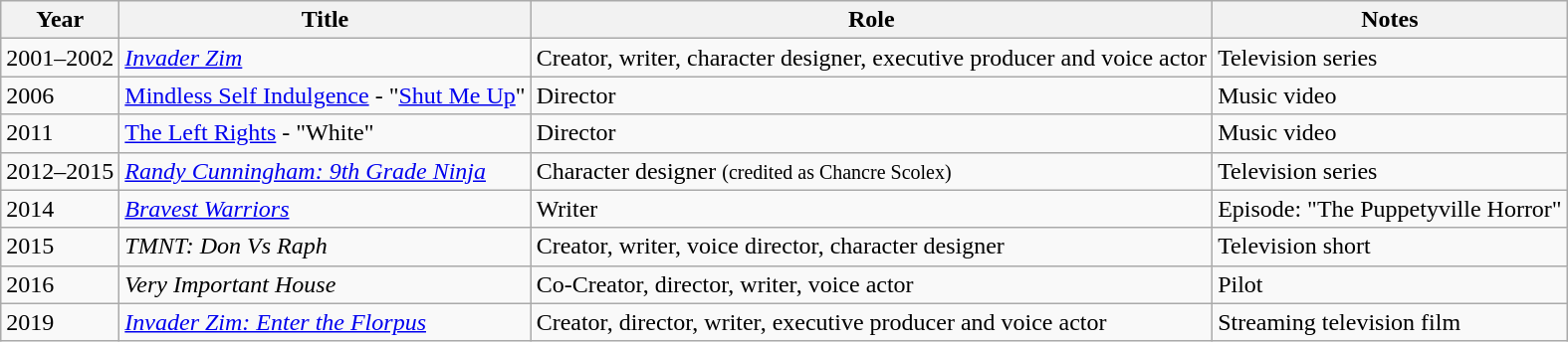<table class="wikitable sortable mw-collapsible">
<tr>
<th>Year</th>
<th>Title</th>
<th>Role</th>
<th>Notes</th>
</tr>
<tr>
<td>2001–2002</td>
<td><em><a href='#'>Invader Zim</a></em></td>
<td>Creator, writer, character designer, executive producer and voice actor</td>
<td>Television series</td>
</tr>
<tr>
<td>2006</td>
<td><a href='#'>Mindless Self Indulgence</a> - "<a href='#'>Shut Me Up</a>"</td>
<td>Director</td>
<td>Music video</td>
</tr>
<tr>
<td>2011</td>
<td><a href='#'>The Left Rights</a> - "White"</td>
<td>Director</td>
<td>Music video</td>
</tr>
<tr>
<td>2012–2015</td>
<td><em><a href='#'>Randy Cunningham: 9th Grade Ninja</a></em></td>
<td>Character designer <small>(credited as Chancre Scolex)</small></td>
<td>Television series</td>
</tr>
<tr>
<td>2014</td>
<td><em><a href='#'>Bravest Warriors</a></em></td>
<td>Writer</td>
<td>Episode: "The Puppetyville Horror"</td>
</tr>
<tr>
<td>2015</td>
<td><em>TMNT: Don Vs Raph</em></td>
<td>Creator, writer, voice director, character designer</td>
<td>Television short</td>
</tr>
<tr>
<td>2016</td>
<td><em>Very Important House</em></td>
<td>Co-Creator, director, writer, voice actor</td>
<td>Pilot</td>
</tr>
<tr>
<td>2019</td>
<td><em><a href='#'>Invader Zim: Enter the Florpus</a></em></td>
<td>Creator, director, writer, executive producer and voice actor</td>
<td>Streaming television film</td>
</tr>
</table>
